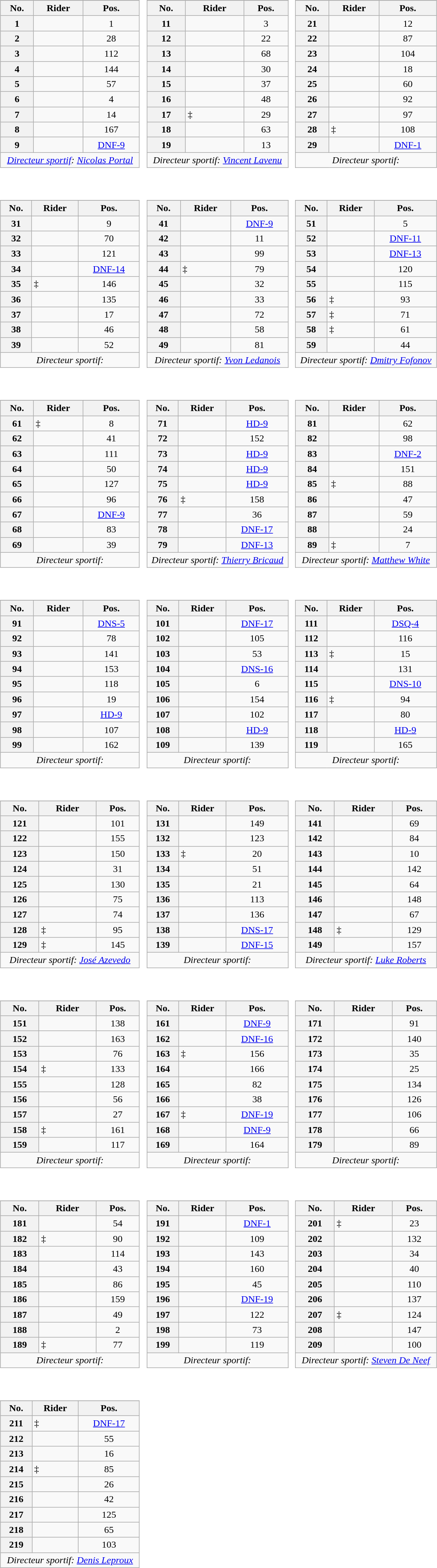<table>
<tr valign="top">
<td style="width:33%;"><br><table class="wikitable plainrowheaders" style="text-align:center; width:97%">
<tr>
</tr>
<tr style="text-align:center;">
<th scope="col">No.</th>
<th scope="col">Rider</th>
<th scope="col">Pos.</th>
</tr>
<tr>
<th scope="row" style="text-align:center;">1</th>
<td style="text-align:left;"> </td>
<td style="text-align:center;">1</td>
</tr>
<tr>
<th scope="row" style="text-align:center;">2</th>
<td style="text-align:left;"></td>
<td>28</td>
</tr>
<tr>
<th scope="row" style="text-align:center;">3</th>
<td style="text-align:left;"></td>
<td>112</td>
</tr>
<tr>
<th scope="row" style="text-align:center;">4</th>
<td style="text-align:left;"></td>
<td>144</td>
</tr>
<tr>
<th scope="row" style="text-align:center;">5</th>
<td style="text-align:left;"></td>
<td>57</td>
</tr>
<tr>
<th scope="row" style="text-align:center;">6</th>
<td style="text-align:left;"></td>
<td>4</td>
</tr>
<tr>
<th scope="row" style="text-align:center;">7</th>
<td style="text-align:left;"></td>
<td>14</td>
</tr>
<tr>
<th scope="row" style="text-align:center;">8</th>
<td style="text-align:left;"></td>
<td>167</td>
</tr>
<tr>
<th scope="row" style="text-align:center;">9</th>
<td style="text-align:left;"></td>
<td><a href='#'>DNF-9</a></td>
</tr>
<tr align=center>
<td colspan="3"><em><a href='#'>Directeur sportif</a>: <a href='#'>Nicolas Portal</a></em></td>
</tr>
</table>
</td>
<td><br><table class="wikitable plainrowheaders" style="text-align:center; width:97%">
<tr>
</tr>
<tr style="text-align:center;">
<th scope="col">No.</th>
<th scope="col">Rider</th>
<th scope="col">Pos.</th>
</tr>
<tr>
<th scope="row" style="text-align:center;">11</th>
<td style="text-align:left;"></td>
<td>3</td>
</tr>
<tr>
<th scope="row" style="text-align:center;">12</th>
<td style="text-align:left;"></td>
<td>22</td>
</tr>
<tr>
<th scope="row" style="text-align:center;">13</th>
<td style="text-align:left;"></td>
<td>68</td>
</tr>
<tr>
<th scope="row" style="text-align:center;">14</th>
<td style="text-align:left;"></td>
<td>30</td>
</tr>
<tr>
<th scope="row" style="text-align:center;">15</th>
<td style="text-align:left;"></td>
<td>37</td>
</tr>
<tr>
<th scope="row" style="text-align:center;">16</th>
<td style="text-align:left;"></td>
<td>48</td>
</tr>
<tr>
<th scope="row" style="text-align:center;">17</th>
<td style="text-align:left;"> ‡</td>
<td>29</td>
</tr>
<tr>
<th scope="row" style="text-align:center;">18</th>
<td style="text-align:left;"></td>
<td>63</td>
</tr>
<tr>
<th scope="row" style="text-align:center;">19</th>
<td style="text-align:left;"></td>
<td>13</td>
</tr>
<tr align=center>
<td colspan="3"><em>Directeur sportif: <a href='#'>Vincent Lavenu</a></em></td>
</tr>
</table>
</td>
<td><br><table class="wikitable plainrowheaders" style="text-align:center; width:97%">
<tr>
</tr>
<tr style="text-align:center;">
<th scope="col">No.</th>
<th scope="col">Rider</th>
<th scope="col">Pos.</th>
</tr>
<tr>
<th scope="row" style="text-align:center;">21</th>
<td style="text-align:left;"></td>
<td>12</td>
</tr>
<tr>
<th scope="row" style="text-align:center;">22</th>
<td style="text-align:left;"></td>
<td>87</td>
</tr>
<tr>
<th scope="row" style="text-align:center;">23</th>
<td style="text-align:left;"></td>
<td>104</td>
</tr>
<tr>
<th scope="row" style="text-align:center;">24</th>
<td style="text-align:left;"></td>
<td>18</td>
</tr>
<tr>
<th scope="row" style="text-align:center;">25</th>
<td style="text-align:left;"></td>
<td>60</td>
</tr>
<tr>
<th scope="row" style="text-align:center;">26</th>
<td style="text-align:left;"></td>
<td>92</td>
</tr>
<tr>
<th scope="row" style="text-align:center;">27</th>
<td style="text-align:left;"></td>
<td>97</td>
</tr>
<tr>
<th scope="row" style="text-align:center;">28</th>
<td style="text-align:left;"> ‡</td>
<td>108</td>
</tr>
<tr>
<th scope="row" style="text-align:center;">29</th>
<td style="text-align:left;"></td>
<td><a href='#'>DNF-1</a></td>
</tr>
<tr align=center>
<td colspan="3"><em>Directeur sportif: </em></td>
</tr>
</table>
</td>
</tr>
<tr valign="top">
<td><br><table class="wikitable plainrowheaders" style="text-align:center; width:97%">
<tr>
</tr>
<tr style="text-align:center;">
<th scope="col">No.</th>
<th scope="col">Rider</th>
<th scope="col">Pos.</th>
</tr>
<tr>
<th scope="row" style="text-align:center;">31</th>
<td style="text-align:left;"></td>
<td>9</td>
</tr>
<tr>
<th scope="row" style="text-align:center;">32</th>
<td style="text-align:left;"></td>
<td>70</td>
</tr>
<tr>
<th scope="row" style="text-align:center;">33</th>
<td style="text-align:left;"></td>
<td>121</td>
</tr>
<tr>
<th scope="row" style="text-align:center;">34</th>
<td style="text-align:left;"></td>
<td><a href='#'>DNF-14</a></td>
</tr>
<tr>
<th scope="row" style="text-align:center;">35</th>
<td style="text-align:left;"> ‡</td>
<td>146</td>
</tr>
<tr>
<th scope="row" style="text-align:center;">36</th>
<td style="text-align:left;"></td>
<td>135</td>
</tr>
<tr>
<th scope="row" style="text-align:center;">37</th>
<td style="text-align:left;"></td>
<td>17</td>
</tr>
<tr>
<th scope="row" style="text-align:center;">38</th>
<td style="text-align:left;"></td>
<td>46</td>
</tr>
<tr>
<th scope="row" style="text-align:center;">39</th>
<td style="text-align:left;"></td>
<td>52</td>
</tr>
<tr align=center>
<td colspan="3"><em>Directeur sportif: </em></td>
</tr>
</table>
</td>
<td><br><table class="wikitable plainrowheaders" style="text-align:center; width:97%">
<tr>
</tr>
<tr style="text-align:center;">
<th scope="col">No.</th>
<th scope="col">Rider</th>
<th scope="col">Pos.</th>
</tr>
<tr>
<th scope="row" style="text-align:center;">41</th>
<td style="text-align:left;"></td>
<td><a href='#'>DNF-9</a></td>
</tr>
<tr>
<th scope="row" style="text-align:center;">42</th>
<td style="text-align:left;"></td>
<td>11</td>
</tr>
<tr>
<th scope="row" style="text-align:center;">43</th>
<td style="text-align:left;"></td>
<td>99</td>
</tr>
<tr>
<th scope="row" style="text-align:center;">44</th>
<td style="text-align:left;"> ‡</td>
<td>79</td>
</tr>
<tr>
<th scope="row" style="text-align:center;">45</th>
<td style="text-align:left;"></td>
<td>32</td>
</tr>
<tr>
<th scope="row" style="text-align:center;">46</th>
<td style="text-align:left;"></td>
<td>33</td>
</tr>
<tr>
<th scope="row" style="text-align:center;">47</th>
<td style="text-align:left;"></td>
<td>72</td>
</tr>
<tr>
<th scope="row" style="text-align:center;">48</th>
<td style="text-align:left;"></td>
<td>58</td>
</tr>
<tr>
<th scope="row" style="text-align:center;">49</th>
<td style="text-align:left;"></td>
<td>81</td>
</tr>
<tr align=center>
<td colspan="3"><em>Directeur sportif: <a href='#'>Yvon Ledanois </a></em></td>
</tr>
</table>
</td>
<td><br><table class="wikitable plainrowheaders" style="text-align:center; width:97%">
<tr>
</tr>
<tr style="text-align:center;">
<th scope="col">No.</th>
<th scope="col">Rider</th>
<th scope="col">Pos.</th>
</tr>
<tr>
<th scope="row" style="text-align:center;">51</th>
<td style="text-align:left;"></td>
<td>5</td>
</tr>
<tr>
<th scope="row" style="text-align:center;">52</th>
<td style="text-align:left;"></td>
<td><a href='#'>DNF-11</a></td>
</tr>
<tr>
<th scope="row" style="text-align:center;">53</th>
<td style="text-align:left;"></td>
<td><a href='#'>DNF-13</a></td>
</tr>
<tr>
<th scope="row" style="text-align:center;">54</th>
<td style="text-align:left;"></td>
<td>120</td>
</tr>
<tr>
<th scope="row" style="text-align:center;">55</th>
<td style="text-align:left;"></td>
<td>115</td>
</tr>
<tr>
<th scope="row" style="text-align:center;">56</th>
<td style="text-align:left;"> ‡</td>
<td>93</td>
</tr>
<tr>
<th scope="row" style="text-align:center;">57</th>
<td style="text-align:left;"> ‡</td>
<td>71</td>
</tr>
<tr>
<th scope="row" style="text-align:center;">58</th>
<td style="text-align:left;"> ‡</td>
<td>61</td>
</tr>
<tr>
<th scope="row" style="text-align:center;">59</th>
<td style="text-align:left;"></td>
<td>44</td>
</tr>
<tr align=center>
<td colspan="3"><em>Directeur sportif: <a href='#'>Dmitry Fofonov</a></em></td>
</tr>
</table>
</td>
</tr>
<tr valign="top">
<td><br><table class="wikitable plainrowheaders" style="text-align:center; width:97%">
<tr>
</tr>
<tr style="text-align:center;">
<th scope="col">No.</th>
<th scope="col">Rider</th>
<th scope="col">Pos.</th>
</tr>
<tr>
<th scope="row" style="text-align:center;">61</th>
<td style="text-align:left;"> ‡</td>
<td>8</td>
</tr>
<tr>
<th scope="row" style="text-align:center;">62</th>
<td style="text-align:left;"></td>
<td>41</td>
</tr>
<tr>
<th scope="row" style="text-align:center;">63</th>
<td style="text-align:left;"></td>
<td>111</td>
</tr>
<tr>
<th scope="row" style="text-align:center;">64</th>
<td style="text-align:left;"></td>
<td>50</td>
</tr>
<tr>
<th scope="row" style="text-align:center;">65</th>
<td style="text-align:left;"></td>
<td>127</td>
</tr>
<tr>
<th scope="row" style="text-align:center;">66</th>
<td style="text-align:left;"></td>
<td>96</td>
</tr>
<tr>
<th scope="row" style="text-align:center;">67</th>
<td style="text-align:left;"></td>
<td><a href='#'>DNF-9</a></td>
</tr>
<tr>
<th scope="row" style="text-align:center;">68</th>
<td style="text-align:left;"></td>
<td>83</td>
</tr>
<tr>
<th scope="row" style="text-align:center;">69</th>
<td style="text-align:left;"></td>
<td>39</td>
</tr>
<tr align=center>
<td colspan="3"><em>Directeur sportif: </em></td>
</tr>
</table>
</td>
<td><br><table class="wikitable plainrowheaders" style="text-align:center; width:97%">
<tr>
</tr>
<tr style="text-align:center;">
<th scope="col">No.</th>
<th scope="col">Rider</th>
<th scope="col">Pos.</th>
</tr>
<tr>
<th scope="row" style="text-align:center;">71</th>
<td style="text-align:left;"></td>
<td><a href='#'>HD-9</a></td>
</tr>
<tr>
<th scope="row" style="text-align:center;">72</th>
<td style="text-align:left;"></td>
<td>152</td>
</tr>
<tr>
<th scope="row" style="text-align:center;">73</th>
<td style="text-align:left;"></td>
<td><a href='#'>HD-9</a></td>
</tr>
<tr>
<th scope="row" style="text-align:center;">74</th>
<td style="text-align:left;"></td>
<td><a href='#'>HD-9</a></td>
</tr>
<tr>
<th scope="row" style="text-align:center;">75</th>
<td style="text-align:left;"></td>
<td><a href='#'>HD-9</a></td>
</tr>
<tr>
<th scope="row" style="text-align:center;">76</th>
<td style="text-align:left;"> ‡</td>
<td>158</td>
</tr>
<tr>
<th scope="row" style="text-align:center;">77</th>
<td style="text-align:left;"></td>
<td>36</td>
</tr>
<tr>
<th scope="row" style="text-align:center;">78</th>
<td style="text-align:left;"></td>
<td><a href='#'>DNF-17</a></td>
</tr>
<tr>
<th scope="row" style="text-align:center;">79</th>
<td style="text-align:left;"></td>
<td><a href='#'>DNF-13</a></td>
</tr>
<tr align=center>
<td colspan="3"><em>Directeur sportif: <a href='#'>Thierry Bricaud</a></em></td>
</tr>
</table>
</td>
<td><br><table class="wikitable plainrowheaders" style="text-align:center; width:97%">
<tr>
</tr>
<tr style="text-align:center;">
<th scope="col">No.</th>
<th scope="col">Rider</th>
<th scope="col">Pos.</th>
</tr>
<tr>
<th scope="row" style="text-align:center;">81</th>
<td style="text-align:left;"></td>
<td>62</td>
</tr>
<tr>
<th scope="row" style="text-align:center;">82</th>
<td style="text-align:left;"></td>
<td>98</td>
</tr>
<tr>
<th scope="row" style="text-align:center;">83</th>
<td style="text-align:left;"></td>
<td><a href='#'>DNF-2</a></td>
</tr>
<tr>
<th scope="row" style="text-align:center;">84</th>
<td style="text-align:left;"></td>
<td>151</td>
</tr>
<tr>
<th scope="row" style="text-align:center;">85</th>
<td style="text-align:left;"> ‡</td>
<td>88</td>
</tr>
<tr>
<th scope="row" style="text-align:center;">86</th>
<td style="text-align:left;"></td>
<td>47</td>
</tr>
<tr>
<th scope="row" style="text-align:center;">87</th>
<td style="text-align:left;"></td>
<td>59</td>
</tr>
<tr>
<th scope="row" style="text-align:center;">88</th>
<td style="text-align:left;"></td>
<td>24</td>
</tr>
<tr>
<th scope="row" style="text-align:center;">89</th>
<td style="text-align:left;"> ‡ </td>
<td>7</td>
</tr>
<tr align=center>
<td colspan=3><em>Directeur sportif: <a href='#'>Matthew White</a></em></td>
</tr>
</table>
</td>
</tr>
<tr valign="top">
<td><br><table class="wikitable plainrowheaders" style="text-align:center; width:97%">
<tr>
</tr>
<tr style="text-align:center;">
<th scope="col">No.</th>
<th scope="col">Rider</th>
<th scope="col">Pos.</th>
</tr>
<tr>
<th scope="row" style="text-align:center;">91</th>
<td style="text-align:left;"></td>
<td><a href='#'>DNS-5</a></td>
</tr>
<tr>
<th scope="row" style="text-align:center;">92</th>
<td style="text-align:left;"></td>
<td>78</td>
</tr>
<tr>
<th scope="row" style="text-align:center;">93</th>
<td style="text-align:left;"></td>
<td>141</td>
</tr>
<tr>
<th scope="row" style="text-align:center;">94</th>
<td style="text-align:left;"></td>
<td>153</td>
</tr>
<tr>
<th scope="row" style="text-align:center;">95</th>
<td style="text-align:left;"></td>
<td>118</td>
</tr>
<tr>
<th scope="row" style="text-align:center;">96</th>
<td style="text-align:left;"></td>
<td>19</td>
</tr>
<tr>
<th scope="row" style="text-align:center;">97</th>
<td style="text-align:left;"></td>
<td><a href='#'>HD-9</a></td>
</tr>
<tr>
<th scope="row" style="text-align:center;">98</th>
<td style="text-align:left;"></td>
<td>107</td>
</tr>
<tr>
<th scope="row" style="text-align:center;">99</th>
<td style="text-align:left;"></td>
<td>162</td>
</tr>
<tr align=center>
<td colspan="3"><em>Directeur sportif: </em></td>
</tr>
</table>
</td>
<td><br><table class="wikitable plainrowheaders" style="text-align:center; width:97%">
<tr>
</tr>
<tr style="text-align:center;">
<th scope="col">No.</th>
<th scope="col">Rider</th>
<th scope="col">Pos.</th>
</tr>
<tr>
<th scope="row" style="text-align:center;">101</th>
<td style="text-align:left;"></td>
<td><a href='#'>DNF-17</a></td>
</tr>
<tr>
<th scope="row" style="text-align:center;">102</th>
<td style="text-align:left;"></td>
<td>105</td>
</tr>
<tr>
<th scope="row" style="text-align:center;">103</th>
<td style="text-align:left;"></td>
<td>53</td>
</tr>
<tr>
<th scope="row" style="text-align:center;">104</th>
<td style="text-align:left;"></td>
<td><a href='#'>DNS-16</a></td>
</tr>
<tr>
<th scope="row" style="text-align:center;">105</th>
<td style="text-align:left;"></td>
<td>6</td>
</tr>
<tr>
<th scope="row" style="text-align:center;">106</th>
<td style="text-align:left;"></td>
<td>154</td>
</tr>
<tr>
<th scope="row" style="text-align:center;">107</th>
<td style="text-align:left;"></td>
<td>102</td>
</tr>
<tr>
<th scope="row" style="text-align:center;">108</th>
<td style="text-align:left;"></td>
<td><a href='#'>HD-9</a></td>
</tr>
<tr>
<th scope="row" style="text-align:center;">109</th>
<td style="text-align:left;"></td>
<td>139</td>
</tr>
<tr align=center>
<td colspan="3"><em>Directeur sportif: </em></td>
</tr>
</table>
</td>
<td><br><table class="wikitable plainrowheaders" style="text-align:center; width:97%">
<tr>
</tr>
<tr style="text-align:center;">
<th scope="col">No.</th>
<th scope="col">Rider</th>
<th scope="col">Pos.</th>
</tr>
<tr>
<th scope="row" style="text-align:center;">111</th>
<td style="text-align:left;"></td>
<td><a href='#'>DSQ-4</a></td>
</tr>
<tr>
<th scope="row" style="text-align:center;">112</th>
<td style="text-align:left;"></td>
<td>116</td>
</tr>
<tr>
<th scope="row" style="text-align:center;">113</th>
<td style="text-align:left;"> ‡</td>
<td>15</td>
</tr>
<tr>
<th scope="row" style="text-align:center;">114</th>
<td style="text-align:left;"></td>
<td>131</td>
</tr>
<tr>
<th scope="row" style="text-align:center;">115</th>
<td style="text-align:left;"></td>
<td><a href='#'>DNS-10</a></td>
</tr>
<tr>
<th scope="row" style="text-align:center;">116</th>
<td style="text-align:left;"> ‡</td>
<td>94</td>
</tr>
<tr>
<th scope="row" style="text-align:center;">117</th>
<td style="text-align:left;"></td>
<td>80</td>
</tr>
<tr>
<th scope="row" style="text-align:center;">118</th>
<td style="text-align:left;"></td>
<td><a href='#'>HD-9</a></td>
</tr>
<tr>
<th scope="row" style="text-align:center;">119</th>
<td style="text-align:left;"></td>
<td>165</td>
</tr>
<tr align=center>
<td colspan="3"><em>Directeur sportif: </em></td>
</tr>
</table>
</td>
</tr>
<tr valign="top">
<td><br><table class="wikitable plainrowheaders" style="text-align:center; width:97%">
<tr>
</tr>
<tr style="text-align:center;">
<th scope="col">No.</th>
<th scope="col">Rider</th>
<th scope="col">Pos.</th>
</tr>
<tr>
<th scope="row" style="text-align:center;">121</th>
<td style="text-align:left;"></td>
<td>101</td>
</tr>
<tr>
<th scope="row" style="text-align:center;">122</th>
<td style="text-align:left;"></td>
<td>155</td>
</tr>
<tr>
<th scope="row" style="text-align:center;">123</th>
<td style="text-align:left;"></td>
<td>150</td>
</tr>
<tr>
<th scope="row" style="text-align:center;">124</th>
<td style="text-align:left;"></td>
<td>31</td>
</tr>
<tr>
<th scope="row" style="text-align:center;">125</th>
<td style="text-align:left;"></td>
<td>130</td>
</tr>
<tr>
<th scope="row" style="text-align:center;">126</th>
<td style="text-align:left;"></td>
<td>75</td>
</tr>
<tr>
<th scope="row" style="text-align:center;">127</th>
<td style="text-align:left;"></td>
<td>74</td>
</tr>
<tr>
<th scope="row" style="text-align:center;">128</th>
<td style="text-align:left;"> ‡</td>
<td>95</td>
</tr>
<tr>
<th scope="row" style="text-align:center;">129</th>
<td style="text-align:left;"> ‡</td>
<td>145</td>
</tr>
<tr align=center>
<td colspan="3"><em>Directeur sportif: <a href='#'>José Azevedo</a></em></td>
</tr>
</table>
</td>
<td><br><table class="wikitable plainrowheaders" style="text-align:center; width:97%">
<tr>
</tr>
<tr style="text-align:center;">
<th scope="col">No.</th>
<th scope="col">Rider</th>
<th scope="col">Pos.</th>
</tr>
<tr>
<th scope="row" style="text-align:center;">131</th>
<td style="text-align:left;"></td>
<td>149</td>
</tr>
<tr>
<th scope="row" style="text-align:center;">132</th>
<td style="text-align:left;"></td>
<td>123</td>
</tr>
<tr>
<th scope="row" style="text-align:center;">133</th>
<td style="text-align:left;"> ‡</td>
<td>20</td>
</tr>
<tr>
<th scope="row" style="text-align:center;">134</th>
<td style="text-align:left;"></td>
<td>51</td>
</tr>
<tr>
<th scope="row" style="text-align:center;">135</th>
<td style="text-align:left;"></td>
<td>21</td>
</tr>
<tr>
<th scope="row" style="text-align:center;">136</th>
<td style="text-align:left;"></td>
<td>113</td>
</tr>
<tr>
<th scope="row" style="text-align:center;">137</th>
<td style="text-align:left;"></td>
<td>136</td>
</tr>
<tr>
<th scope="row" style="text-align:center;">138</th>
<td style="text-align:left;"></td>
<td><a href='#'>DNS-17</a></td>
</tr>
<tr>
<th scope="row" style="text-align:center;">139</th>
<td style="text-align:left;"></td>
<td><a href='#'>DNF-15</a></td>
</tr>
<tr align=center>
<td colspan="3"><em>Directeur sportif: </em></td>
</tr>
</table>
</td>
<td><br><table class="wikitable plainrowheaders" style="text-align:center; width:97%">
<tr>
</tr>
<tr style="text-align:center;">
<th scope="col">No.</th>
<th scope="col">Rider</th>
<th scope="col">Pos.</th>
</tr>
<tr>
<th scope="row" style="text-align:center;">141</th>
<td style="text-align:left;"> </td>
<td>69</td>
</tr>
<tr>
<th scope="row" style="text-align:center;">142</th>
<td style="text-align:left;"></td>
<td>84</td>
</tr>
<tr>
<th scope="row" style="text-align:center;">143</th>
<td style="text-align:left;">  </td>
<td>10</td>
</tr>
<tr>
<th scope="row" style="text-align:center;">144</th>
<td style="text-align:left;"></td>
<td>142</td>
</tr>
<tr>
<th scope="row" style="text-align:center;">145</th>
<td style="text-align:left;"></td>
<td>64</td>
</tr>
<tr>
<th scope="row" style="text-align:center;">146</th>
<td style="text-align:left;"></td>
<td>148</td>
</tr>
<tr>
<th scope="row" style="text-align:center;">147</th>
<td style="text-align:left;"></td>
<td>67</td>
</tr>
<tr>
<th scope="row" style="text-align:center;">148</th>
<td style="text-align:left;"> ‡</td>
<td>129</td>
</tr>
<tr>
<th scope="row" style="text-align:center;">149</th>
<td style="text-align:left;"></td>
<td>157</td>
</tr>
<tr align=center>
<td colspan="3"><em>Directeur sportif: <a href='#'>Luke Roberts</a></em></td>
</tr>
</table>
</td>
</tr>
<tr valign="top">
<td><br><table class="wikitable plainrowheaders" style="text-align:center; width:97%">
<tr>
</tr>
<tr style="text-align:center;">
<th scope="col">No.</th>
<th scope="col">Rider</th>
<th scope="col">Pos.</th>
</tr>
<tr>
<th scope="row" style="text-align:center;">151</th>
<td style="text-align:left;"></td>
<td>138</td>
</tr>
<tr>
<th scope="row" style="text-align:center;">152</th>
<td style="text-align:left;"></td>
<td>163</td>
</tr>
<tr>
<th scope="row" style="text-align:center;">153</th>
<td style="text-align:left;"></td>
<td>76</td>
</tr>
<tr>
<th scope="row" style="text-align:center;">154</th>
<td style="text-align:left;"> ‡</td>
<td>133</td>
</tr>
<tr>
<th scope="row" style="text-align:center;">155</th>
<td style="text-align:left;"></td>
<td>128</td>
</tr>
<tr>
<th scope="row" style="text-align:center;">156</th>
<td style="text-align:left;"></td>
<td>56</td>
</tr>
<tr>
<th scope="row" style="text-align:center;">157</th>
<td style="text-align:left;"></td>
<td>27</td>
</tr>
<tr>
<th scope="row" style="text-align:center;">158</th>
<td style="text-align:left;"> ‡</td>
<td>161</td>
</tr>
<tr>
<th scope="row" style="text-align:center;">159</th>
<td style="text-align:left;"></td>
<td>117</td>
</tr>
<tr align=center>
<td colspan="3"><em>Directeur sportif: </em></td>
</tr>
</table>
</td>
<td><br><table class="wikitable plainrowheaders" style="text-align:center; width:97%">
<tr>
</tr>
<tr style="text-align:center;">
<th scope="col">No.</th>
<th scope="col">Rider</th>
<th scope="col">Pos.</th>
</tr>
<tr>
<th scope="row" style="text-align:center;">161</th>
<td style="text-align:left;"></td>
<td><a href='#'>DNF-9</a></td>
</tr>
<tr>
<th scope="row" style="text-align:center;">162</th>
<td style="text-align:left;"></td>
<td><a href='#'>DNF-16</a></td>
</tr>
<tr>
<th scope="row" style="text-align:center;">163</th>
<td style="text-align:left;"> ‡</td>
<td>156</td>
</tr>
<tr>
<th scope="row" style="text-align:center;">164</th>
<td style="text-align:left;"></td>
<td>166</td>
</tr>
<tr>
<th scope="row" style="text-align:center;">165</th>
<td style="text-align:left;"></td>
<td>82</td>
</tr>
<tr>
<th scope="row" style="text-align:center;">166</th>
<td style="text-align:left;"></td>
<td>38</td>
</tr>
<tr>
<th scope="row" style="text-align:center;">167</th>
<td style="text-align:left;"> ‡</td>
<td><a href='#'>DNF-19</a></td>
</tr>
<tr>
<th scope="row" style="text-align:center;">168</th>
<td style="text-align:left;"></td>
<td><a href='#'>DNF-9</a></td>
</tr>
<tr>
<th scope="row" style="text-align:center;">169</th>
<td style="text-align:left;"></td>
<td>164</td>
</tr>
<tr align=center>
<td colspan="3"><em>Directeur sportif: </em></td>
</tr>
</table>
</td>
<td><br><table class="wikitable plainrowheaders" style="text-align:center; width:97%">
<tr>
</tr>
<tr style="text-align:center;">
<th scope="col">No.</th>
<th scope="col">Rider</th>
<th scope="col">Pos.</th>
</tr>
<tr>
<th scope="row" style="text-align:center;">171</th>
<td style="text-align:left;"></td>
<td>91</td>
</tr>
<tr>
<th scope="row" style="text-align:center;">172</th>
<td style="text-align:left;"></td>
<td>140</td>
</tr>
<tr>
<th scope="row" style="text-align:center;">173</th>
<td style="text-align:left;"></td>
<td>35</td>
</tr>
<tr>
<th scope="row" style="text-align:center;">174</th>
<td style="text-align:left;"></td>
<td>25</td>
</tr>
<tr>
<th scope="row" style="text-align:center;">175</th>
<td style="text-align:left;"></td>
<td>134</td>
</tr>
<tr>
<th scope="row" style="text-align:center;">176</th>
<td style="text-align:left;"></td>
<td>126</td>
</tr>
<tr>
<th scope="row" style="text-align:center;">177</th>
<td style="text-align:left;"></td>
<td>106</td>
</tr>
<tr>
<th scope="row" style="text-align:center;">178</th>
<td style="text-align:left;"></td>
<td>66</td>
</tr>
<tr>
<th scope="row" style="text-align:center;">179</th>
<td style="text-align:left;"></td>
<td>89</td>
</tr>
<tr align=center>
<td colspan="3"><em>Directeur sportif: </em></td>
</tr>
</table>
</td>
</tr>
<tr valign="top">
<td><br><table class="wikitable plainrowheaders" style="text-align:center; width:97%">
<tr>
</tr>
<tr style="text-align:center;">
<th scope="col">No.</th>
<th scope="col">Rider</th>
<th scope="col">Pos.</th>
</tr>
<tr>
<th scope="row" style="text-align:center;">181</th>
<td style="text-align:left;"></td>
<td>54</td>
</tr>
<tr>
<th scope="row" style="text-align:center;">182</th>
<td style="text-align:left;"> ‡</td>
<td>90</td>
</tr>
<tr>
<th scope="row" style="text-align:center;">183</th>
<td style="text-align:left;"></td>
<td>114</td>
</tr>
<tr>
<th scope="row" style="text-align:center;">184</th>
<td style="text-align:left;"></td>
<td>43</td>
</tr>
<tr>
<th scope="row" style="text-align:center;">185</th>
<td style="text-align:left;"></td>
<td>86</td>
</tr>
<tr>
<th scope="row" style="text-align:center;">186</th>
<td style="text-align:left;"></td>
<td>159</td>
</tr>
<tr>
<th scope="row" style="text-align:center;">187</th>
<td style="text-align:left;"></td>
<td>49</td>
</tr>
<tr>
<th scope="row" style="text-align:center;">188</th>
<td style="text-align:left;"></td>
<td>2</td>
</tr>
<tr>
<th scope="row" style="text-align:center;">189</th>
<td style="text-align:left;"> ‡</td>
<td>77</td>
</tr>
<tr align=center>
<td colspan="3"><em>Directeur sportif: </em></td>
</tr>
</table>
</td>
<td><br><table class="wikitable plainrowheaders" style="text-align:center; width:97%">
<tr>
</tr>
<tr style="text-align:center;">
<th scope="col">No.</th>
<th scope="col">Rider</th>
<th scope="col">Pos.</th>
</tr>
<tr>
<th scope="row" style="text-align:center;">191</th>
<td style="text-align:left;"></td>
<td><a href='#'>DNF-1</a></td>
</tr>
<tr>
<th scope="row" style="text-align:center;">192</th>
<td style="text-align:left;"></td>
<td>109</td>
</tr>
<tr>
<th scope="row" style="text-align:center;">193</th>
<td style="text-align:left;"></td>
<td>143</td>
</tr>
<tr>
<th scope="row" style="text-align:center;">194</th>
<td style="text-align:left;"></td>
<td>160</td>
</tr>
<tr>
<th scope="row" style="text-align:center;">195</th>
<td style="text-align:left;"></td>
<td>45</td>
</tr>
<tr>
<th scope="row" style="text-align:center;">196</th>
<td style="text-align:left;"></td>
<td><a href='#'>DNF-19</a></td>
</tr>
<tr>
<th scope="row" style="text-align:center;">197</th>
<td style="text-align:left;"></td>
<td>122</td>
</tr>
<tr>
<th scope="row" style="text-align:center;">198</th>
<td style="text-align:left;"></td>
<td>73</td>
</tr>
<tr>
<th scope="row" style="text-align:center;">199</th>
<td style="text-align:left;"></td>
<td>119</td>
</tr>
<tr align=center>
<td colspan="3"><em>Directeur sportif: </em></td>
</tr>
</table>
</td>
<td><br><table class="wikitable plainrowheaders" style="text-align:center; width:97%">
<tr>
</tr>
<tr style="text-align:center;">
<th scope="col">No.</th>
<th scope="col">Rider</th>
<th scope="col">Pos.</th>
</tr>
<tr>
<th scope="row" style="text-align:center;">201</th>
<td style="text-align:left;"> ‡</td>
<td>23</td>
</tr>
<tr>
<th scope="row" style="text-align:center;">202</th>
<td style="text-align:left;"></td>
<td>132</td>
</tr>
<tr>
<th scope="row" style="text-align:center;">203</th>
<td style="text-align:left;"></td>
<td>34</td>
</tr>
<tr>
<th scope="row" style="text-align:center;">204</th>
<td style="text-align:left;"></td>
<td>40</td>
</tr>
<tr>
<th scope="row" style="text-align:center;">205</th>
<td style="text-align:left;"></td>
<td>110</td>
</tr>
<tr>
<th scope="row" style="text-align:center;">206</th>
<td style="text-align:left;"></td>
<td>137</td>
</tr>
<tr>
<th scope="row" style="text-align:center;">207</th>
<td style="text-align:left;"> ‡</td>
<td>124</td>
</tr>
<tr>
<th scope="row" style="text-align:center;">208</th>
<td style="text-align:left;"></td>
<td>147</td>
</tr>
<tr>
<th scope="row" style="text-align:center;">209</th>
<td style="text-align:left;"></td>
<td>100</td>
</tr>
<tr align=center>
<td colspan="3"><em>Directeur sportif: <a href='#'>Steven De Neef</a></em></td>
</tr>
</table>
</td>
</tr>
<tr valign="top">
<td><br><table class="wikitable plainrowheaders" style="text-align:center; width:97%">
<tr>
</tr>
<tr style="text-align:center;">
<th scope="col">No.</th>
<th scope="col">Rider</th>
<th scope="col">Pos.</th>
</tr>
<tr>
<th scope="row" style="text-align:center;">211</th>
<td style="text-align:left;"> ‡</td>
<td><a href='#'>DNF-17</a></td>
</tr>
<tr>
<th scope="row" style="text-align:center;">212</th>
<td style="text-align:left;"></td>
<td>55</td>
</tr>
<tr>
<th scope="row" style="text-align:center;">213</th>
<td style="text-align:left;"></td>
<td>16</td>
</tr>
<tr>
<th scope="row" style="text-align:center;">214</th>
<td style="text-align:left;"> ‡</td>
<td>85</td>
</tr>
<tr>
<th scope="row" style="text-align:center;">215</th>
<td style="text-align:left;"></td>
<td>26</td>
</tr>
<tr>
<th scope="row" style="text-align:center;">216</th>
<td style="text-align:left;"></td>
<td>42</td>
</tr>
<tr>
<th scope="row" style="text-align:center;">217</th>
<td style="text-align:left;"></td>
<td>125</td>
</tr>
<tr>
<th scope="row" style="text-align:center;">218</th>
<td style="text-align:left;"></td>
<td>65</td>
</tr>
<tr>
<th scope="row" style="text-align:center;">219</th>
<td style="text-align:left;"></td>
<td>103</td>
</tr>
<tr align=center>
<td colspan="3"><em>Directeur sportif: <a href='#'>Denis Leproux</a></em></td>
</tr>
</table>
</td>
</tr>
</table>
